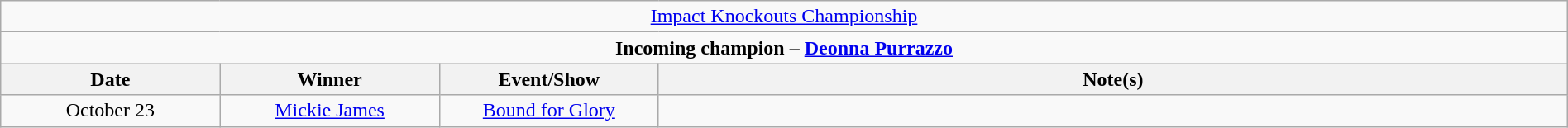<table class="wikitable" style="text-align:center; width:100%;">
<tr>
<td colspan="4" style="text-align: center;"><a href='#'>Impact Knockouts Championship</a></td>
</tr>
<tr>
<td colspan="4" style="text-align: center;"><strong>Incoming champion – <a href='#'>Deonna Purrazzo</a></strong></td>
</tr>
<tr>
<th width=14%>Date</th>
<th width=14%>Winner</th>
<th width=14%>Event/Show</th>
<th width=58%>Note(s)</th>
</tr>
<tr>
<td>October 23</td>
<td><a href='#'>Mickie James</a></td>
<td><a href='#'>Bound for Glory</a></td>
<td></td>
</tr>
</table>
